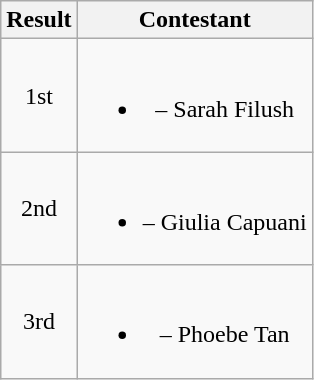<table class="wikitable" style="text-align:center;">
<tr>
<th>Result</th>
<th>Contestant</th>
</tr>
<tr>
<td>1st</td>
<td><br><ul><li> – Sarah Filush</li></ul></td>
</tr>
<tr>
<td>2nd</td>
<td><br><ul><li> – Giulia Capuani</li></ul></td>
</tr>
<tr>
<td>3rd</td>
<td><br><ul><li> – Phoebe Tan</li></ul></td>
</tr>
</table>
